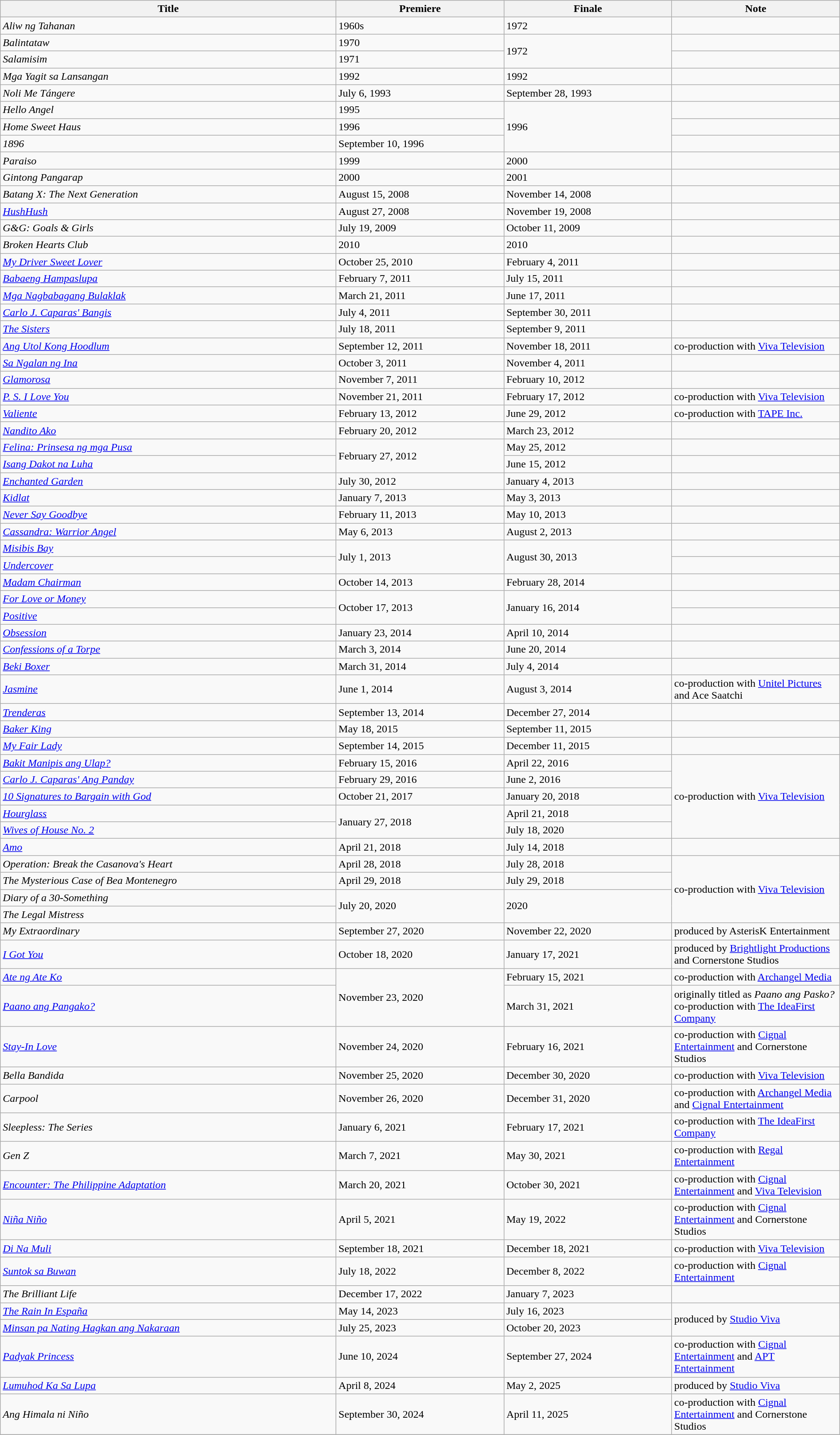<table class="wikitable sortable" width="100%">
<tr>
<th style="width:40%;">Title</th>
<th style="width:20%;">Premiere</th>
<th style="width:20%;">Finale</th>
<th style="width:20%;">Note</th>
</tr>
<tr>
<td><em>Aliw ng Tahanan</em></td>
<td>1960s</td>
<td>1972</td>
<td></td>
</tr>
<tr>
<td><em>Balintataw</em></td>
<td>1970</td>
<td rowspan="2">1972</td>
<td></td>
</tr>
<tr>
<td><em>Salamisim</em></td>
<td>1971</td>
<td></td>
</tr>
<tr>
<td><em>Mga Yagit sa Lansangan</em></td>
<td>1992</td>
<td>1992</td>
<td></td>
</tr>
<tr>
<td><em>Noli Me Tángere</em></td>
<td>July 6, 1993</td>
<td>September 28, 1993</td>
<td></td>
</tr>
<tr>
<td><em>Hello Angel</em></td>
<td>1995</td>
<td rowspan="3">1996</td>
<td></td>
</tr>
<tr>
<td><em>Home Sweet Haus</em></td>
<td>1996</td>
<td></td>
</tr>
<tr>
<td><em>1896</em></td>
<td>September 10, 1996</td>
<td></td>
</tr>
<tr>
<td><em>Paraiso</em></td>
<td>1999</td>
<td>2000</td>
<td></td>
</tr>
<tr>
<td><em>Gintong Pangarap</em></td>
<td>2000</td>
<td>2001</td>
<td></td>
</tr>
<tr>
<td><em>Batang X: The Next Generation</em></td>
<td>August 15, 2008</td>
<td>November 14, 2008</td>
<td></td>
</tr>
<tr>
<td><em><a href='#'>HushHush</a></em></td>
<td>August 27, 2008</td>
<td>November 19, 2008</td>
<td></td>
</tr>
<tr>
<td><em>G&G: Goals & Girls</em></td>
<td>July 19, 2009</td>
<td>October 11, 2009</td>
<td></td>
</tr>
<tr>
<td><em>Broken Hearts Club</em></td>
<td>2010</td>
<td>2010</td>
<td></td>
</tr>
<tr>
<td><em><a href='#'>My Driver Sweet Lover</a></em></td>
<td>October 25, 2010</td>
<td>February 4, 2011</td>
<td></td>
</tr>
<tr>
<td><em><a href='#'>Babaeng Hampaslupa</a></em></td>
<td>February 7, 2011</td>
<td>July 15, 2011</td>
<td></td>
</tr>
<tr>
<td><em><a href='#'>Mga Nagbabagang Bulaklak</a></em></td>
<td>March 21, 2011</td>
<td>June 17, 2011</td>
<td></td>
</tr>
<tr>
<td><em><a href='#'>Carlo J. Caparas' Bangis</a></em></td>
<td>July 4, 2011</td>
<td>September 30, 2011</td>
<td></td>
</tr>
<tr>
<td><em><a href='#'>The Sisters</a></em></td>
<td>July 18, 2011</td>
<td>September 9, 2011</td>
<td></td>
</tr>
<tr>
<td><em><a href='#'>Ang Utol Kong Hoodlum</a></em></td>
<td>September 12, 2011</td>
<td>November 18, 2011</td>
<td>co-production with <a href='#'>Viva Television</a></td>
</tr>
<tr>
<td><em><a href='#'>Sa Ngalan ng Ina</a></em></td>
<td>October 3, 2011</td>
<td>November 4, 2011</td>
<td></td>
</tr>
<tr>
<td><em><a href='#'>Glamorosa</a></em></td>
<td>November 7, 2011</td>
<td>February 10, 2012</td>
<td></td>
</tr>
<tr>
<td><em><a href='#'>P. S. I Love You</a></em></td>
<td>November 21, 2011</td>
<td>February 17, 2012</td>
<td>co-production with <a href='#'>Viva Television</a></td>
</tr>
<tr>
<td><em><a href='#'>Valiente</a></em></td>
<td>February 13, 2012</td>
<td>June 29, 2012</td>
<td>co-production with <a href='#'>TAPE Inc.</a></td>
</tr>
<tr>
<td><em><a href='#'>Nandito Ako</a></em></td>
<td>February 20, 2012</td>
<td>March 23, 2012</td>
<td></td>
</tr>
<tr>
<td><em><a href='#'>Felina: Prinsesa ng mga Pusa</a></em></td>
<td rowspan="2">February 27, 2012</td>
<td>May 25, 2012</td>
<td></td>
</tr>
<tr>
<td><em><a href='#'>Isang Dakot na Luha</a></em></td>
<td>June 15, 2012</td>
<td></td>
</tr>
<tr>
<td><em><a href='#'>Enchanted Garden</a></em></td>
<td>July 30, 2012</td>
<td>January 4, 2013</td>
<td></td>
</tr>
<tr>
<td><em><a href='#'>Kidlat</a></em></td>
<td>January 7, 2013</td>
<td>May 3, 2013</td>
<td></td>
</tr>
<tr>
<td><em><a href='#'>Never Say Goodbye</a></em></td>
<td>February 11, 2013</td>
<td>May 10, 2013</td>
<td></td>
</tr>
<tr>
<td><em><a href='#'>Cassandra: Warrior Angel</a></em></td>
<td>May 6, 2013</td>
<td>August 2, 2013</td>
<td></td>
</tr>
<tr>
<td><em><a href='#'>Misibis Bay</a></em></td>
<td rowspan="2">July 1, 2013</td>
<td rowspan="2">August 30, 2013</td>
<td></td>
</tr>
<tr>
<td><em><a href='#'>Undercover</a></em></td>
<td></td>
</tr>
<tr>
<td><em><a href='#'>Madam Chairman</a></em></td>
<td>October 14, 2013</td>
<td>February 28, 2014</td>
<td></td>
</tr>
<tr>
<td><em><a href='#'>For Love or Money</a></em></td>
<td rowspan="2">October 17, 2013</td>
<td rowspan="2">January 16, 2014</td>
<td></td>
</tr>
<tr>
<td><em><a href='#'>Positive</a></em></td>
<td></td>
</tr>
<tr>
<td><em><a href='#'>Obsession</a></em></td>
<td>January 23, 2014</td>
<td>April 10, 2014</td>
<td></td>
</tr>
<tr>
<td><em><a href='#'>Confessions of a Torpe</a></em></td>
<td>March 3, 2014</td>
<td>June 20, 2014</td>
<td></td>
</tr>
<tr>
<td><em><a href='#'>Beki Boxer</a></em></td>
<td>March 31, 2014</td>
<td>July 4, 2014</td>
<td></td>
</tr>
<tr>
<td><em><a href='#'>Jasmine</a></em></td>
<td>June 1, 2014</td>
<td>August 3, 2014</td>
<td>co-production with <a href='#'>Unitel Pictures</a> and Ace Saatchi</td>
</tr>
<tr>
<td><em><a href='#'>Trenderas</a></em></td>
<td>September 13, 2014</td>
<td>December 27, 2014</td>
<td></td>
</tr>
<tr>
<td><em><a href='#'>Baker King</a></em></td>
<td>May 18, 2015</td>
<td>September 11, 2015</td>
<td></td>
</tr>
<tr>
<td><em><a href='#'>My Fair Lady</a></em></td>
<td>September 14, 2015</td>
<td>December 11, 2015</td>
<td></td>
</tr>
<tr>
<td><em><a href='#'>Bakit Manipis ang Ulap?</a></em></td>
<td>February 15, 2016</td>
<td>April 22, 2016</td>
<td rowspan="5">co-production with <a href='#'>Viva Television</a></td>
</tr>
<tr>
<td><em><a href='#'>Carlo J. Caparas' Ang Panday</a></em></td>
<td>February 29, 2016</td>
<td>June 2, 2016</td>
</tr>
<tr>
<td><em><a href='#'>10 Signatures to Bargain with God</a></em></td>
<td>October 21, 2017</td>
<td>January 20, 2018</td>
</tr>
<tr>
<td><em><a href='#'>Hourglass</a></em></td>
<td rowspan="2">January 27, 2018</td>
<td>April 21, 2018</td>
</tr>
<tr>
<td><em><a href='#'>Wives of House No. 2</a></em></td>
<td>July 18, 2020</td>
</tr>
<tr>
<td><em><a href='#'>Amo</a></em></td>
<td>April 21, 2018</td>
<td>July 14, 2018</td>
<td></td>
</tr>
<tr>
<td><em>Operation: Break the Casanova's Heart</em></td>
<td>April 28, 2018</td>
<td>July 28, 2018</td>
<td rowspan="4">co-production with <a href='#'>Viva Television</a></td>
</tr>
<tr>
<td><em>The Mysterious Case of Bea Montenegro</em></td>
<td>April 29, 2018</td>
<td>July 29, 2018</td>
</tr>
<tr>
<td><em>Diary of a 30-Something</em></td>
<td rowspan="2">July 20, 2020</td>
<td rowspan="2">2020</td>
</tr>
<tr>
<td><em>The Legal Mistress</em></td>
</tr>
<tr>
<td><em>My Extraordinary</em></td>
<td>September 27, 2020</td>
<td>November 22, 2020</td>
<td>produced by AsterisK Entertainment</td>
</tr>
<tr>
<td><em><a href='#'>I Got You</a></em></td>
<td>October 18, 2020</td>
<td>January 17, 2021</td>
<td>produced by <a href='#'>Brightlight Productions</a> and Cornerstone Studios</td>
</tr>
<tr>
<td><em><a href='#'>Ate ng Ate Ko</a></em></td>
<td rowspan="2">November 23, 2020</td>
<td>February 15, 2021</td>
<td>co-production with <a href='#'>Archangel Media</a></td>
</tr>
<tr>
<td><em><a href='#'>Paano ang Pangako?</a></em></td>
<td>March 31, 2021</td>
<td>originally titled as <em>Paano ang Pasko?</em><br>co-production with <a href='#'>The IdeaFirst Company</a></td>
</tr>
<tr>
<td><em><a href='#'>Stay-In Love</a></em></td>
<td>November 24, 2020</td>
<td>February 16, 2021</td>
<td>co-production with <a href='#'>Cignal Entertainment</a> and Cornerstone Studios</td>
</tr>
<tr>
<td><em>Bella Bandida</em></td>
<td>November 25, 2020</td>
<td>December 30, 2020</td>
<td>co-production with <a href='#'>Viva Television</a></td>
</tr>
<tr>
<td><em>Carpool</em></td>
<td>November 26, 2020</td>
<td>December 31, 2020</td>
<td>co-production with <a href='#'>Archangel Media</a> and <a href='#'>Cignal Entertainment</a></td>
</tr>
<tr>
<td><em>Sleepless: The Series</em></td>
<td>January 6, 2021</td>
<td>February 17, 2021</td>
<td>co-production with <a href='#'>The IdeaFirst Company</a></td>
</tr>
<tr>
<td><em>Gen Z</em></td>
<td>March 7, 2021</td>
<td>May 30, 2021</td>
<td>co-production with <a href='#'>Regal Entertainment</a></td>
</tr>
<tr>
<td><em><a href='#'>Encounter: The Philippine Adaptation</a></em></td>
<td>March 20, 2021</td>
<td>October 30, 2021</td>
<td>co-production with <a href='#'>Cignal Entertainment</a> and <a href='#'>Viva Television</a></td>
</tr>
<tr>
<td><em><a href='#'>Niña Niño</a></em></td>
<td>April 5, 2021</td>
<td>May 19, 2022</td>
<td>co-production with <a href='#'>Cignal Entertainment</a> and Cornerstone Studios</td>
</tr>
<tr>
<td><em><a href='#'>Di Na Muli</a></em></td>
<td>September 18, 2021</td>
<td>December 18, 2021</td>
<td>co-production with <a href='#'>Viva Television</a></td>
</tr>
<tr>
<td><em><a href='#'>Suntok sa Buwan</a></em></td>
<td>July 18, 2022</td>
<td>December 8, 2022</td>
<td>co-production with <a href='#'>Cignal Entertainment</a></td>
</tr>
<tr>
<td><em>The Brilliant Life</em></td>
<td>December 17, 2022</td>
<td>January 7, 2023</td>
<td></td>
</tr>
<tr>
<td><em><a href='#'>The Rain In España</a></em></td>
<td>May 14, 2023</td>
<td>July 16, 2023</td>
<td rowspan="2">produced by <a href='#'>Studio Viva</a></td>
</tr>
<tr>
<td><em><a href='#'>Minsan pa Nating Hagkan ang Nakaraan</a></em></td>
<td>July 25, 2023</td>
<td>October 20, 2023</td>
</tr>
<tr>
<td><em><a href='#'>Padyak Princess</a></em></td>
<td>June 10, 2024</td>
<td>September 27, 2024</td>
<td>co-production with <a href='#'>Cignal Entertainment</a> and <a href='#'>APT Entertainment</a></td>
</tr>
<tr>
<td><em><a href='#'>Lumuhod Ka Sa Lupa</a></em></td>
<td>April 8, 2024</td>
<td>May 2, 2025</td>
<td>produced by <a href='#'>Studio Viva</a></td>
</tr>
<tr>
<td><em>Ang Himala ni Niño</em></td>
<td>September 30, 2024</td>
<td>April 11, 2025</td>
<td>co-production with <a href='#'>Cignal Entertainment</a> and Cornerstone Studios</td>
</tr>
<tr>
</tr>
</table>
